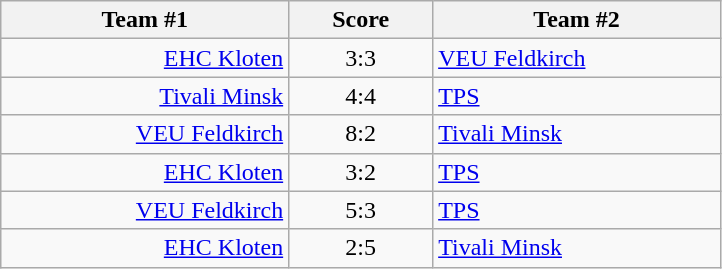<table class="wikitable" style="text-align: center;">
<tr>
<th width=22%>Team #1</th>
<th width=11%>Score</th>
<th width=22%>Team #2</th>
</tr>
<tr>
<td style="text-align: right;"><a href='#'>EHC Kloten</a> </td>
<td>3:3</td>
<td style="text-align: left;"> <a href='#'>VEU Feldkirch</a></td>
</tr>
<tr>
<td style="text-align: right;"><a href='#'>Tivali Minsk</a> </td>
<td>4:4</td>
<td style="text-align: left;"> <a href='#'>TPS</a></td>
</tr>
<tr>
<td style="text-align: right;"><a href='#'>VEU Feldkirch</a> </td>
<td>8:2</td>
<td style="text-align: left;"> <a href='#'>Tivali Minsk</a></td>
</tr>
<tr>
<td style="text-align: right;"><a href='#'>EHC Kloten</a> </td>
<td>3:2</td>
<td style="text-align: left;"> <a href='#'>TPS</a></td>
</tr>
<tr>
<td style="text-align: right;"><a href='#'>VEU Feldkirch</a> </td>
<td>5:3</td>
<td style="text-align: left;"> <a href='#'>TPS</a></td>
</tr>
<tr>
<td style="text-align: right;"><a href='#'>EHC Kloten</a> </td>
<td>2:5</td>
<td style="text-align: left;"> <a href='#'>Tivali Minsk</a></td>
</tr>
</table>
